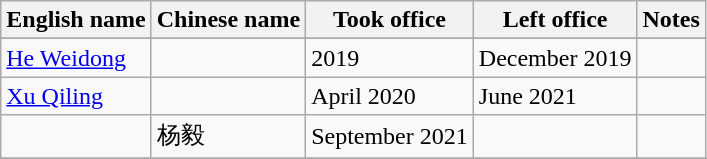<table class="wikitable">
<tr>
<th>English name</th>
<th>Chinese name</th>
<th>Took office</th>
<th>Left office</th>
<th>Notes</th>
</tr>
<tr>
</tr>
<tr>
<td><a href='#'>He Weidong</a></td>
<td></td>
<td>2019</td>
<td>December 2019</td>
<td></td>
</tr>
<tr>
<td><a href='#'>Xu Qiling</a></td>
<td></td>
<td>April 2020</td>
<td>June 2021</td>
<td></td>
</tr>
<tr>
<td></td>
<td>杨毅</td>
<td>September 2021</td>
<td></td>
<td></td>
</tr>
<tr>
</tr>
</table>
